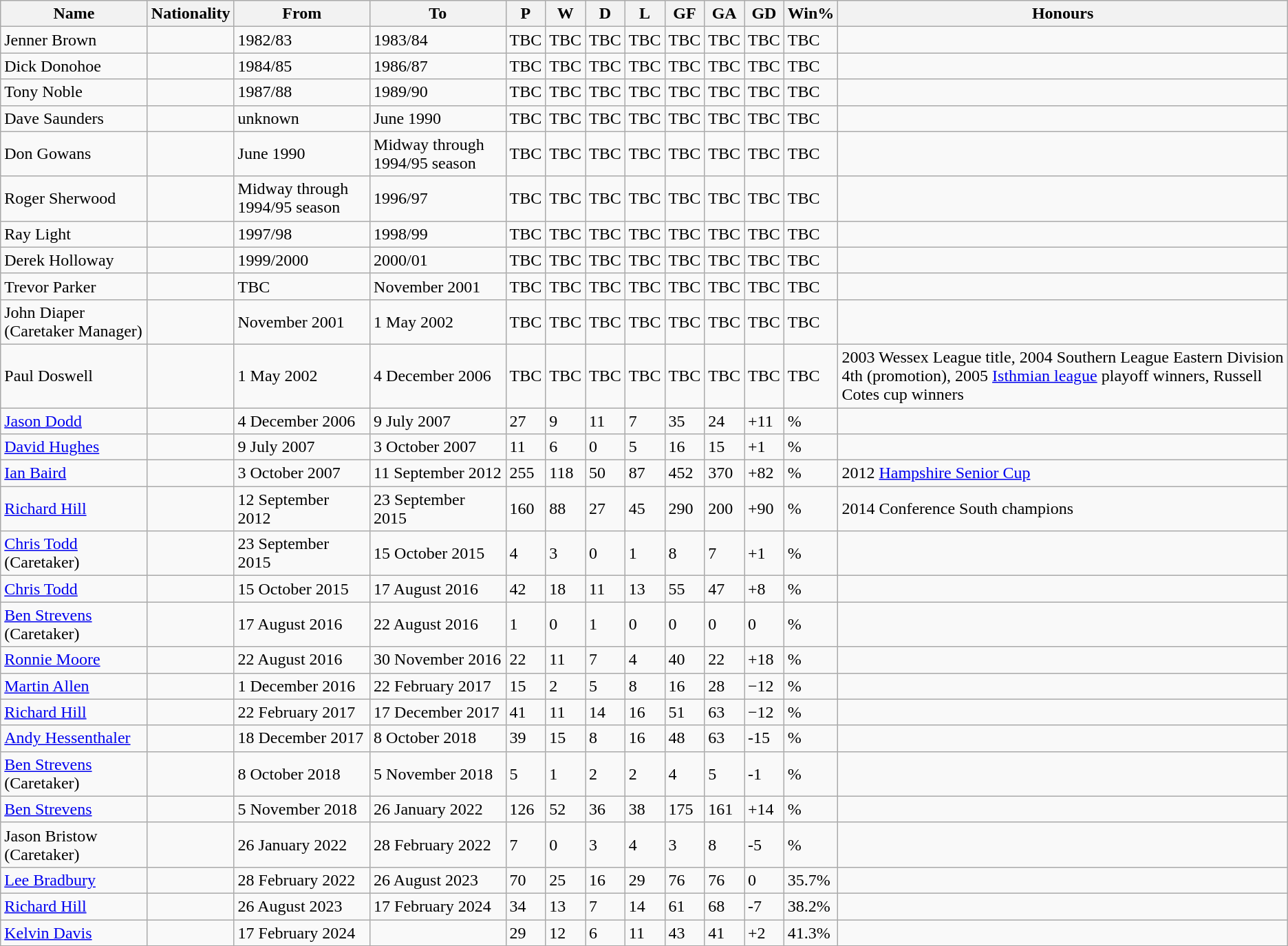<table class="wikitable sortable">
<tr>
<th>Name</th>
<th>Nationality</th>
<th>From</th>
<th class="unsortable">To</th>
<th>P</th>
<th>W</th>
<th>D</th>
<th>L</th>
<th>GF</th>
<th>GA</th>
<th>GD</th>
<th>Win%</th>
<th class="unsortable">Honours</th>
</tr>
<tr>
<td align=left>Jenner Brown</td>
<td></td>
<td align=left>1982/83</td>
<td align=left>1983/84</td>
<td>TBC</td>
<td>TBC</td>
<td>TBC</td>
<td>TBC</td>
<td>TBC</td>
<td>TBC</td>
<td>TBC</td>
<td>TBC</td>
<td align=left></td>
</tr>
<tr>
<td align=left>Dick Donohoe</td>
<td></td>
<td align=left>1984/85</td>
<td align=left>1986/87</td>
<td>TBC</td>
<td>TBC</td>
<td>TBC</td>
<td>TBC</td>
<td>TBC</td>
<td>TBC</td>
<td>TBC</td>
<td>TBC</td>
<td align=left></td>
</tr>
<tr>
<td align=left>Tony Noble</td>
<td></td>
<td align=left>1987/88</td>
<td align=left>1989/90</td>
<td>TBC</td>
<td>TBC</td>
<td>TBC</td>
<td>TBC</td>
<td>TBC</td>
<td>TBC</td>
<td>TBC</td>
<td>TBC</td>
<td align=left></td>
</tr>
<tr>
<td align=left>Dave Saunders</td>
<td></td>
<td align=left>unknown</td>
<td align=left>June 1990</td>
<td>TBC</td>
<td>TBC</td>
<td>TBC</td>
<td>TBC</td>
<td>TBC</td>
<td>TBC</td>
<td>TBC</td>
<td>TBC</td>
<td align=left></td>
</tr>
<tr>
<td align=left>Don Gowans</td>
<td></td>
<td align=left>June 1990</td>
<td align=left>Midway through 1994/95 season</td>
<td>TBC</td>
<td>TBC</td>
<td>TBC</td>
<td>TBC</td>
<td>TBC</td>
<td>TBC</td>
<td>TBC</td>
<td>TBC</td>
<td align=left></td>
</tr>
<tr>
<td align=left>Roger Sherwood</td>
<td></td>
<td align=left>Midway through 1994/95 season</td>
<td align=left>1996/97</td>
<td>TBC</td>
<td>TBC</td>
<td>TBC</td>
<td>TBC</td>
<td>TBC</td>
<td>TBC</td>
<td>TBC</td>
<td>TBC</td>
<td align=left></td>
</tr>
<tr>
<td align=left>Ray Light</td>
<td></td>
<td align=left>1997/98</td>
<td align=left>1998/99</td>
<td>TBC</td>
<td>TBC</td>
<td>TBC</td>
<td>TBC</td>
<td>TBC</td>
<td>TBC</td>
<td>TBC</td>
<td>TBC</td>
<td align=left></td>
</tr>
<tr>
<td align=left>Derek Holloway</td>
<td></td>
<td align=left>1999/2000</td>
<td align=left>2000/01</td>
<td>TBC</td>
<td>TBC</td>
<td>TBC</td>
<td>TBC</td>
<td>TBC</td>
<td>TBC</td>
<td>TBC</td>
<td>TBC</td>
<td align=left></td>
</tr>
<tr>
<td align=left>Trevor Parker</td>
<td></td>
<td align=left>TBC</td>
<td align=left>November 2001</td>
<td>TBC</td>
<td>TBC</td>
<td>TBC</td>
<td>TBC</td>
<td>TBC</td>
<td>TBC</td>
<td>TBC</td>
<td>TBC</td>
<td align=left></td>
</tr>
<tr>
<td align=left>John Diaper (Caretaker Manager)</td>
<td></td>
<td align=left>November 2001</td>
<td align=left>1 May 2002</td>
<td>TBC</td>
<td>TBC</td>
<td>TBC</td>
<td>TBC</td>
<td>TBC</td>
<td>TBC</td>
<td>TBC</td>
<td>TBC</td>
<td align=left></td>
</tr>
<tr>
<td align=left>Paul Doswell</td>
<td></td>
<td align=left>1 May 2002</td>
<td align=left>4 December 2006</td>
<td>TBC</td>
<td>TBC</td>
<td>TBC</td>
<td>TBC</td>
<td>TBC</td>
<td>TBC</td>
<td>TBC</td>
<td>TBC</td>
<td align=left>2003 Wessex League title, 2004 Southern League Eastern Division 4th (promotion), 2005 <a href='#'>Isthmian league</a> playoff winners, Russell Cotes cup winners</td>
</tr>
<tr>
<td align=left><a href='#'>Jason Dodd</a></td>
<td></td>
<td align=left>4 December 2006</td>
<td align=left>9 July 2007</td>
<td>27</td>
<td>9</td>
<td>11</td>
<td>7</td>
<td>35</td>
<td>24</td>
<td>+11</td>
<td>%</td>
<td align=left></td>
</tr>
<tr>
<td align=left><a href='#'>David Hughes</a></td>
<td></td>
<td align=left>9 July 2007</td>
<td align=left>3 October 2007</td>
<td>11</td>
<td>6</td>
<td>0</td>
<td>5</td>
<td>16</td>
<td>15</td>
<td>+1</td>
<td>%</td>
<td align=left></td>
</tr>
<tr>
<td align=left><a href='#'>Ian Baird</a></td>
<td></td>
<td align=left>3 October 2007</td>
<td align=left>11 September 2012</td>
<td>255</td>
<td>118</td>
<td>50</td>
<td>87</td>
<td>452</td>
<td>370</td>
<td>+82</td>
<td>%</td>
<td align=left>2012 <a href='#'>Hampshire Senior Cup</a></td>
</tr>
<tr>
<td align=left><a href='#'>Richard Hill</a></td>
<td></td>
<td align=left>12 September 2012</td>
<td align=left>23 September 2015</td>
<td>160</td>
<td>88</td>
<td>27</td>
<td>45</td>
<td>290</td>
<td>200</td>
<td>+90</td>
<td>%</td>
<td align=left>2014 Conference South champions</td>
</tr>
<tr>
<td align=left><a href='#'>Chris Todd</a> (Caretaker)</td>
<td></td>
<td align=left>23 September 2015</td>
<td align=left>15 October 2015</td>
<td>4</td>
<td>3</td>
<td>0</td>
<td>1</td>
<td>8</td>
<td>7</td>
<td>+1</td>
<td>%</td>
<td align=left></td>
</tr>
<tr>
<td align=left><a href='#'>Chris Todd</a></td>
<td></td>
<td align=left>15 October 2015</td>
<td align=left>17 August 2016</td>
<td>42</td>
<td>18</td>
<td>11</td>
<td>13</td>
<td>55</td>
<td>47</td>
<td>+8</td>
<td>%</td>
<td align=left></td>
</tr>
<tr>
<td align=left><a href='#'>Ben Strevens</a> (Caretaker)</td>
<td></td>
<td align=left>17 August 2016</td>
<td align=left>22 August 2016</td>
<td>1</td>
<td>0</td>
<td>1</td>
<td>0</td>
<td>0</td>
<td>0</td>
<td>0</td>
<td>%</td>
<td align=left></td>
</tr>
<tr>
<td align=left><a href='#'>Ronnie Moore</a></td>
<td></td>
<td align=left>22 August 2016</td>
<td align=left>30 November 2016</td>
<td>22</td>
<td>11</td>
<td>7</td>
<td>4</td>
<td>40</td>
<td>22</td>
<td>+18</td>
<td>%</td>
<td align=left></td>
</tr>
<tr>
<td align=left><a href='#'>Martin Allen</a></td>
<td></td>
<td align=left>1 December 2016</td>
<td align=left>22 February 2017</td>
<td>15</td>
<td>2</td>
<td>5</td>
<td>8</td>
<td>16</td>
<td>28</td>
<td>−12</td>
<td>%</td>
<td align=left></td>
</tr>
<tr>
<td align=left><a href='#'>Richard Hill</a></td>
<td></td>
<td align=left>22 February 2017</td>
<td align=left>17 December 2017</td>
<td>41</td>
<td>11</td>
<td>14</td>
<td>16</td>
<td>51</td>
<td>63</td>
<td>−12</td>
<td>%</td>
<td align=left></td>
</tr>
<tr>
<td align=left><a href='#'>Andy Hessenthaler</a></td>
<td></td>
<td align=left>18 December 2017</td>
<td align=left>8 October 2018</td>
<td>39</td>
<td>15</td>
<td>8</td>
<td>16</td>
<td>48</td>
<td>63</td>
<td>-15</td>
<td>%</td>
<td align=left></td>
</tr>
<tr>
<td align=left><a href='#'>Ben Strevens</a> (Caretaker)</td>
<td></td>
<td align=left>8 October 2018</td>
<td align=left>5 November 2018</td>
<td>5</td>
<td>1</td>
<td>2</td>
<td>2</td>
<td>4</td>
<td>5</td>
<td>-1</td>
<td>%</td>
<td align=left></td>
</tr>
<tr>
<td align=left><a href='#'>Ben Strevens</a></td>
<td></td>
<td align=left>5 November 2018</td>
<td align=left>26 January 2022</td>
<td>126</td>
<td>52</td>
<td>36</td>
<td>38</td>
<td>175</td>
<td>161</td>
<td>+14</td>
<td>%</td>
<td align=left></td>
</tr>
<tr>
<td align=left>Jason Bristow (Caretaker)</td>
<td></td>
<td align=left>26 January 2022</td>
<td align=left>28 February 2022</td>
<td>7</td>
<td>0</td>
<td>3</td>
<td>4</td>
<td>3</td>
<td>8</td>
<td>-5</td>
<td>%</td>
<td align=left></td>
</tr>
<tr>
<td align=left><a href='#'>Lee Bradbury</a></td>
<td></td>
<td align=left>28 February 2022</td>
<td align=left>26 August 2023</td>
<td>70</td>
<td>25</td>
<td>16</td>
<td>29</td>
<td>76</td>
<td>76</td>
<td>0</td>
<td>35.7%</td>
<td align=left></td>
</tr>
<tr>
<td><a href='#'>Richard Hill</a></td>
<td></td>
<td align=left>26 August 2023</td>
<td>17 February 2024</td>
<td>34</td>
<td>13</td>
<td>7</td>
<td>14</td>
<td>61</td>
<td>68</td>
<td>-7</td>
<td>38.2%</td>
<td></td>
</tr>
<tr>
<td><a href='#'>Kelvin Davis</a></td>
<td></td>
<td align=left>17 February 2024</td>
<td></td>
<td>29</td>
<td>12</td>
<td>6</td>
<td>11</td>
<td>43</td>
<td>41</td>
<td>+2</td>
<td>41.3%</td>
<td></td>
</tr>
<tr>
</tr>
</table>
